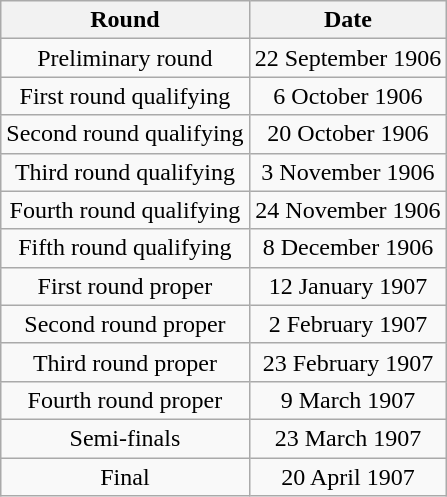<table class="wikitable" style="text-align:center">
<tr>
<th>Round</th>
<th>Date</th>
</tr>
<tr>
<td>Preliminary round</td>
<td>22 September 1906</td>
</tr>
<tr>
<td>First round qualifying</td>
<td>6 October 1906</td>
</tr>
<tr>
<td>Second round qualifying</td>
<td>20 October 1906</td>
</tr>
<tr>
<td>Third round qualifying</td>
<td>3 November 1906</td>
</tr>
<tr>
<td>Fourth round qualifying</td>
<td>24 November 1906</td>
</tr>
<tr>
<td>Fifth round qualifying</td>
<td>8 December 1906</td>
</tr>
<tr>
<td>First round proper</td>
<td>12 January 1907</td>
</tr>
<tr>
<td>Second round proper</td>
<td>2 February 1907</td>
</tr>
<tr>
<td>Third round proper</td>
<td>23 February 1907</td>
</tr>
<tr>
<td>Fourth round proper</td>
<td>9 March 1907</td>
</tr>
<tr>
<td>Semi-finals</td>
<td>23 March 1907</td>
</tr>
<tr>
<td>Final</td>
<td>20 April 1907</td>
</tr>
</table>
